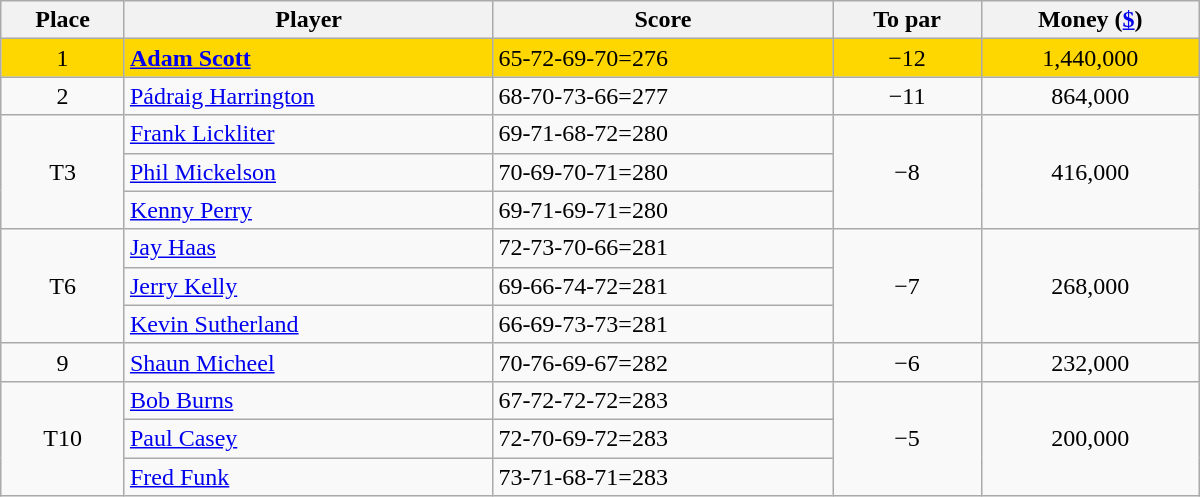<table class="wikitable" style="width:50em; margin-bottom:0">
<tr>
<th>Place</th>
<th>Player</th>
<th>Score</th>
<th>To par</th>
<th>Money (<a href='#'>$</a>)</th>
</tr>
<tr style="background:gold">
<td align=center>1</td>
<td> <strong><a href='#'>Adam Scott</a></strong></td>
<td>65-72-69-70=276</td>
<td align=center>−12</td>
<td align=center>1,440,000</td>
</tr>
<tr>
<td align=center>2</td>
<td> <a href='#'>Pádraig Harrington</a></td>
<td>68-70-73-66=277</td>
<td align=center>−11</td>
<td align=center>864,000</td>
</tr>
<tr>
<td rowspan=3 align=center>T3</td>
<td> <a href='#'>Frank Lickliter</a></td>
<td>69-71-68-72=280</td>
<td rowspan=3 align=center>−8</td>
<td rowspan=3 align=center>416,000</td>
</tr>
<tr>
<td> <a href='#'>Phil Mickelson</a></td>
<td>70-69-70-71=280</td>
</tr>
<tr>
<td> <a href='#'>Kenny Perry</a></td>
<td>69-71-69-71=280</td>
</tr>
<tr>
<td rowspan=3 align=center>T6</td>
<td> <a href='#'>Jay Haas</a></td>
<td>72-73-70-66=281</td>
<td rowspan=3 align=center>−7</td>
<td rowspan=3 align=center>268,000</td>
</tr>
<tr>
<td> <a href='#'>Jerry Kelly</a></td>
<td>69-66-74-72=281</td>
</tr>
<tr>
<td> <a href='#'>Kevin Sutherland</a></td>
<td>66-69-73-73=281</td>
</tr>
<tr>
<td align=center>9</td>
<td> <a href='#'>Shaun Micheel</a></td>
<td>70-76-69-67=282</td>
<td align=center>−6</td>
<td align=center>232,000</td>
</tr>
<tr>
<td rowspan=3 align=center>T10</td>
<td> <a href='#'>Bob Burns</a></td>
<td>67-72-72-72=283</td>
<td rowspan=3 align=center>−5</td>
<td rowspan=3 align=center>200,000</td>
</tr>
<tr>
<td> <a href='#'>Paul Casey</a></td>
<td>72-70-69-72=283</td>
</tr>
<tr>
<td> <a href='#'>Fred Funk</a></td>
<td>73-71-68-71=283</td>
</tr>
</table>
